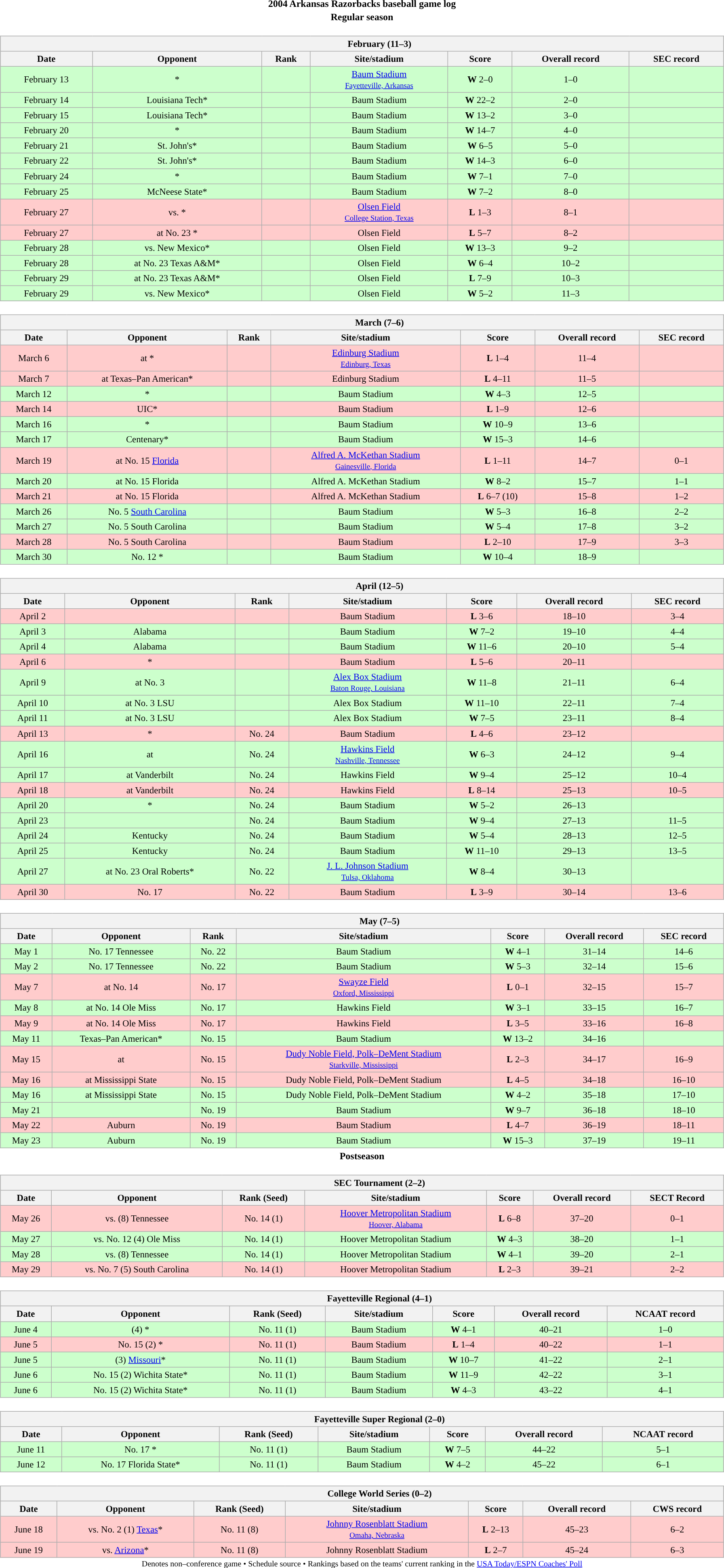<table class="toccolours" width=95% style="clear:both; margin:1.5em auto; text-align:center;">
<tr>
<th colspan=2>2004 Arkansas Razorbacks baseball game log</th>
</tr>
<tr>
<th colspan=2>Regular season</th>
</tr>
<tr valign="top">
<td><br><table class="wikitable collapsible collapsed" style="margin:auto; width:100%; text-align:center; font-size:95%">
<tr>
<th colspan=12 style="padding-left:4em;">February (11–3)</th>
</tr>
<tr>
<th>Date</th>
<th>Opponent</th>
<th>Rank</th>
<th>Site/stadium</th>
<th>Score</th>
<th>Overall record</th>
<th>SEC record</th>
</tr>
<tr align="center" bgcolor="#ccffcc">
<td>February 13</td>
<td>*</td>
<td></td>
<td><a href='#'>Baum Stadium</a><br><small><a href='#'>Fayetteville, Arkansas</a></small></td>
<td><strong>W</strong> 2–0</td>
<td>1–0</td>
<td></td>
</tr>
<tr align="center" bgcolor="#ccffcc">
<td>February 14</td>
<td>Louisiana Tech*</td>
<td></td>
<td>Baum Stadium</td>
<td><strong>W</strong> 22–2</td>
<td>2–0</td>
<td></td>
</tr>
<tr align="center" bgcolor="#ccffcc">
<td>February 15</td>
<td>Louisiana Tech*</td>
<td></td>
<td>Baum Stadium</td>
<td><strong>W</strong> 13–2</td>
<td>3–0</td>
<td></td>
</tr>
<tr align="center" bgcolor="#ccffcc">
<td>February 20</td>
<td>*</td>
<td></td>
<td>Baum Stadium</td>
<td><strong>W</strong> 14–7</td>
<td>4–0</td>
<td></td>
</tr>
<tr align="center" bgcolor="#ccffcc">
<td>February 21</td>
<td>St. John's*</td>
<td></td>
<td>Baum Stadium</td>
<td><strong>W</strong> 6–5</td>
<td>5–0</td>
<td></td>
</tr>
<tr align="center" bgcolor="#ccffcc">
<td>February 22</td>
<td>St. John's*</td>
<td></td>
<td>Baum Stadium</td>
<td><strong>W</strong> 14–3</td>
<td>6–0</td>
<td></td>
</tr>
<tr align="center" bgcolor="#ccffcc">
<td>February 24</td>
<td>*</td>
<td></td>
<td>Baum Stadium</td>
<td><strong>W</strong> 7–1</td>
<td>7–0</td>
<td></td>
</tr>
<tr align="center" bgcolor="#ccffcc">
<td>February 25</td>
<td>McNeese State*</td>
<td></td>
<td>Baum Stadium</td>
<td><strong>W</strong> 7–2</td>
<td>8–0</td>
<td></td>
</tr>
<tr align="center" bgcolor="#ffcccc">
<td>February 27</td>
<td>vs. *</td>
<td></td>
<td><a href='#'>Olsen Field</a><br><small><a href='#'>College Station, Texas</a></small></td>
<td><strong>L</strong> 1–3</td>
<td>8–1</td>
<td></td>
</tr>
<tr align="center" bgcolor="#ffcccc">
<td>February 27</td>
<td>at No. 23 *</td>
<td></td>
<td>Olsen Field</td>
<td><strong>L</strong> 5–7</td>
<td>8–2</td>
<td></td>
</tr>
<tr align="center" bgcolor="#ccffcc">
<td>February 28</td>
<td>vs. New Mexico*</td>
<td></td>
<td>Olsen Field</td>
<td><strong>W</strong> 13–3</td>
<td>9–2</td>
<td></td>
</tr>
<tr align="center" bgcolor="#ccffcc">
<td>February 28</td>
<td>at No. 23 Texas A&M*</td>
<td></td>
<td>Olsen Field</td>
<td><strong>W</strong> 6–4</td>
<td>10–2</td>
<td></td>
</tr>
<tr align="center" bgcolor="#ccffcc">
<td>February 29</td>
<td>at No. 23 Texas A&M*</td>
<td></td>
<td>Olsen Field</td>
<td><strong>L</strong> 7–9</td>
<td>10–3</td>
<td></td>
</tr>
<tr align="center" bgcolor="#ccffcc">
<td>February 29</td>
<td>vs. New Mexico*</td>
<td></td>
<td>Olsen Field</td>
<td><strong>W</strong> 5–2</td>
<td>11–3</td>
<td></td>
</tr>
</table>
</td>
</tr>
<tr>
<td><br><table class="wikitable collapsible collapsed" style="margin:auto; width:100%; text-align:center; font-size:95%">
<tr>
<th colspan=12 style="padding-left:4em;">March (7–6)</th>
</tr>
<tr>
<th>Date</th>
<th>Opponent</th>
<th>Rank</th>
<th>Site/stadium</th>
<th>Score</th>
<th>Overall record</th>
<th>SEC record</th>
</tr>
<tr align="center" bgcolor="#ffcccc">
<td>March 6</td>
<td>at *</td>
<td></td>
<td><a href='#'>Edinburg Stadium</a><br><small><a href='#'>Edinburg, Texas</a></small></td>
<td><strong>L</strong> 1–4</td>
<td>11–4</td>
<td></td>
</tr>
<tr align="center" bgcolor="#ffcccc">
<td>March 7</td>
<td>at Texas–Pan American*</td>
<td></td>
<td>Edinburg Stadium</td>
<td><strong>L</strong> 4–11</td>
<td>11–5</td>
<td></td>
</tr>
<tr align="center" bgcolor="#ccffcc">
<td>March 12</td>
<td>*</td>
<td></td>
<td>Baum Stadium</td>
<td><strong>W</strong> 4–3</td>
<td>12–5</td>
<td></td>
</tr>
<tr align="center" bgcolor="#ffcccc">
<td>March 14</td>
<td>UIC*</td>
<td></td>
<td>Baum Stadium</td>
<td><strong>L</strong> 1–9</td>
<td>12–6</td>
<td></td>
</tr>
<tr align="center" bgcolor="#ccffcc">
<td>March 16</td>
<td>*</td>
<td></td>
<td>Baum Stadium</td>
<td><strong>W</strong> 10–9</td>
<td>13–6</td>
<td></td>
</tr>
<tr align="center" bgcolor="#ccffcc">
<td>March 17</td>
<td>Centenary*</td>
<td></td>
<td>Baum Stadium</td>
<td><strong>W</strong> 15–3</td>
<td>14–6</td>
<td></td>
</tr>
<tr align="center" bgcolor="#ffcccc">
<td>March 19</td>
<td>at No. 15 <a href='#'>Florida</a></td>
<td></td>
<td><a href='#'>Alfred A. McKethan Stadium</a><br><small><a href='#'>Gainesville, Florida</a></small></td>
<td><strong>L</strong> 1–11</td>
<td>14–7</td>
<td>0–1</td>
</tr>
<tr align="center" bgcolor="#ccffcc">
<td>March 20</td>
<td>at No. 15 Florida</td>
<td></td>
<td>Alfred A. McKethan Stadium</td>
<td><strong>W</strong> 8–2</td>
<td>15–7</td>
<td>1–1</td>
</tr>
<tr align="center" bgcolor="#ffcccc">
<td>March 21</td>
<td>at No. 15 Florida</td>
<td></td>
<td>Alfred A. McKethan Stadium</td>
<td><strong>L</strong> 6–7 (10)</td>
<td>15–8</td>
<td>1–2</td>
</tr>
<tr align="center" bgcolor="#ccffcc">
<td>March 26</td>
<td>No. 5 <a href='#'>South Carolina</a></td>
<td></td>
<td>Baum Stadium</td>
<td><strong>W</strong> 5–3</td>
<td>16–8</td>
<td>2–2</td>
</tr>
<tr align="center" bgcolor="#ccffcc">
<td>March 27</td>
<td>No. 5 South Carolina</td>
<td></td>
<td>Baum Stadium</td>
<td><strong>W</strong> 5–4</td>
<td>17–8</td>
<td>3–2</td>
</tr>
<tr align="center" bgcolor="#ffcccc">
<td>March 28</td>
<td>No. 5 South Carolina</td>
<td></td>
<td>Baum Stadium</td>
<td><strong>L</strong> 2–10</td>
<td>17–9</td>
<td>3–3</td>
</tr>
<tr align="center" bgcolor="#ccffcc">
<td>March 30</td>
<td>No. 12 *</td>
<td></td>
<td>Baum Stadium</td>
<td><strong>W</strong> 10–4</td>
<td>18–9</td>
<td></td>
</tr>
</table>
</td>
</tr>
<tr>
<td><br><table class="wikitable collapsible collapsed" style="margin:auto; width:100%; text-align:center; font-size:95%">
<tr>
<th colspan=12 style="padding-left:4em;">April (12–5)</th>
</tr>
<tr>
<th>Date</th>
<th>Opponent</th>
<th>Rank</th>
<th>Site/stadium</th>
<th>Score</th>
<th>Overall record</th>
<th>SEC record</th>
</tr>
<tr align="center" bgcolor="#ffcccc">
<td>April 2</td>
<td></td>
<td></td>
<td>Baum Stadium</td>
<td><strong>L</strong> 3–6</td>
<td>18–10</td>
<td>3–4</td>
</tr>
<tr align="center" bgcolor="#ccffcc">
<td>April 3</td>
<td>Alabama</td>
<td></td>
<td>Baum Stadium</td>
<td><strong>W</strong> 7–2</td>
<td>19–10</td>
<td>4–4</td>
</tr>
<tr align="center" bgcolor="#ccffcc">
<td>April 4</td>
<td>Alabama</td>
<td></td>
<td>Baum Stadium</td>
<td><strong>W</strong> 11–6</td>
<td>20–10</td>
<td>5–4</td>
</tr>
<tr align="center" bgcolor="#ffcccc">
<td>April 6</td>
<td>*</td>
<td></td>
<td>Baum Stadium</td>
<td><strong>L</strong> 5–6</td>
<td>20–11</td>
<td></td>
</tr>
<tr align="center" bgcolor="#ccffcc">
<td>April 9</td>
<td>at No. 3 </td>
<td></td>
<td><a href='#'>Alex Box Stadium</a><br><small><a href='#'>Baton Rouge, Louisiana</a></small></td>
<td><strong>W</strong> 11–8</td>
<td>21–11</td>
<td>6–4</td>
</tr>
<tr align="center" bgcolor="#ccffcc">
<td>April 10</td>
<td>at No. 3 LSU</td>
<td></td>
<td>Alex Box Stadium</td>
<td><strong>W</strong> 11–10</td>
<td>22–11</td>
<td>7–4</td>
</tr>
<tr align="center" bgcolor="#ccffcc">
<td>April 11</td>
<td>at No. 3 LSU</td>
<td></td>
<td>Alex Box Stadium</td>
<td><strong>W</strong> 7–5</td>
<td>23–11</td>
<td>8–4</td>
</tr>
<tr align="center" bgcolor="#ffcccc">
<td>April 13</td>
<td>*</td>
<td>No. 24</td>
<td>Baum Stadium</td>
<td><strong>L</strong> 4–6</td>
<td>23–12</td>
<td></td>
</tr>
<tr align="center" bgcolor="#ccffcc">
<td>April 16</td>
<td>at </td>
<td>No. 24</td>
<td><a href='#'>Hawkins Field</a><br><small><a href='#'>Nashville, Tennessee</a></small></td>
<td><strong>W</strong> 6–3</td>
<td>24–12</td>
<td>9–4</td>
</tr>
<tr align="center" bgcolor="#ccffcc">
<td>April 17</td>
<td>at Vanderbilt</td>
<td>No. 24</td>
<td>Hawkins Field</td>
<td><strong>W</strong> 9–4</td>
<td>25–12</td>
<td>10–4</td>
</tr>
<tr align="center" bgcolor="#ffcccc">
<td>April 18</td>
<td>at Vanderbilt</td>
<td>No. 24</td>
<td>Hawkins Field</td>
<td><strong>L</strong> 8–14</td>
<td>25–13</td>
<td>10–5</td>
</tr>
<tr align="center" bgcolor="#ccffcc">
<td>April 20</td>
<td>*</td>
<td>No. 24</td>
<td>Baum Stadium</td>
<td><strong>W</strong> 5–2</td>
<td>26–13</td>
<td></td>
</tr>
<tr align="center" bgcolor="#ccffcc">
<td>April 23</td>
<td></td>
<td>No. 24</td>
<td>Baum Stadium</td>
<td><strong>W</strong> 9–4</td>
<td>27–13</td>
<td>11–5</td>
</tr>
<tr align="center" bgcolor="#ccffcc">
<td>April 24</td>
<td>Kentucky</td>
<td>No. 24</td>
<td>Baum Stadium</td>
<td><strong>W</strong> 5–4</td>
<td>28–13</td>
<td>12–5</td>
</tr>
<tr align="center" bgcolor="#ccffcc">
<td>April 25</td>
<td>Kentucky</td>
<td>No. 24</td>
<td>Baum Stadium</td>
<td><strong>W</strong> 11–10</td>
<td>29–13</td>
<td>13–5</td>
</tr>
<tr align="center" bgcolor="#ccffcc">
<td>April 27</td>
<td>at No. 23 Oral Roberts*</td>
<td>No. 22</td>
<td><a href='#'>J. L. Johnson Stadium</a><br><small><a href='#'>Tulsa, Oklahoma</a></small></td>
<td><strong>W</strong> 8–4</td>
<td>30–13</td>
<td></td>
</tr>
<tr align="center" bgcolor="#ffcccc">
<td>April 30</td>
<td>No. 17 </td>
<td>No. 22</td>
<td>Baum Stadium</td>
<td><strong>L</strong> 3–9</td>
<td>30–14</td>
<td>13–6</td>
</tr>
</table>
</td>
</tr>
<tr>
<td><br><table class="wikitable collapsible collapsed" style="margin:auto; width:100%; text-align:center; font-size:95%">
<tr>
<th colspan=12 style="padding-left:4em;">May (7–5)</th>
</tr>
<tr>
<th>Date</th>
<th>Opponent</th>
<th>Rank</th>
<th>Site/stadium</th>
<th>Score</th>
<th>Overall record</th>
<th>SEC record</th>
</tr>
<tr align="center" bgcolor="#ccffcc">
<td>May 1</td>
<td>No. 17 Tennessee</td>
<td>No. 22</td>
<td>Baum Stadium</td>
<td><strong>W</strong> 4–1</td>
<td>31–14</td>
<td>14–6</td>
</tr>
<tr align="center" bgcolor="#ccffcc">
<td>May 2</td>
<td>No. 17 Tennessee</td>
<td>No. 22</td>
<td>Baum Stadium</td>
<td><strong>W</strong> 5–3</td>
<td>32–14</td>
<td>15–6</td>
</tr>
<tr align="center" bgcolor="#ffcccc">
<td>May 7</td>
<td>at No. 14 </td>
<td>No. 17</td>
<td><a href='#'>Swayze Field</a><br><small><a href='#'>Oxford, Mississippi</a></small></td>
<td><strong>L</strong> 0–1</td>
<td>32–15</td>
<td>15–7</td>
</tr>
<tr align="center" bgcolor="#ccffcc">
<td>May 8</td>
<td>at No. 14 Ole Miss</td>
<td>No. 17</td>
<td>Hawkins Field</td>
<td><strong>W</strong> 3–1</td>
<td>33–15</td>
<td>16–7</td>
</tr>
<tr align="center" bgcolor="#ffcccc">
<td>May 9</td>
<td>at No. 14 Ole Miss</td>
<td>No. 17</td>
<td>Hawkins Field</td>
<td><strong>L</strong> 3–5</td>
<td>33–16</td>
<td>16–8</td>
</tr>
<tr align="center" bgcolor="#ccffcc">
<td>May 11</td>
<td>Texas–Pan American*</td>
<td>No. 15</td>
<td>Baum Stadium</td>
<td><strong>W</strong> 13–2</td>
<td>34–16</td>
<td></td>
</tr>
<tr align="center" bgcolor="#ffcccc">
<td>May 15</td>
<td>at </td>
<td>No. 15</td>
<td><a href='#'>Dudy Noble Field, Polk–DeMent Stadium</a><br><small><a href='#'>Starkville, Mississippi</a></small></td>
<td><strong>L</strong> 2–3</td>
<td>34–17</td>
<td>16–9</td>
</tr>
<tr align="center" bgcolor="#ffcccc">
<td>May 16</td>
<td>at Mississippi State</td>
<td>No. 15</td>
<td>Dudy Noble Field, Polk–DeMent Stadium</td>
<td><strong>L</strong> 4–5</td>
<td>34–18</td>
<td>16–10</td>
</tr>
<tr align="center" bgcolor="#ccffcc">
<td>May 16</td>
<td>at Mississippi State</td>
<td>No. 15</td>
<td>Dudy Noble Field, Polk–DeMent Stadium</td>
<td><strong>W</strong> 4–2</td>
<td>35–18</td>
<td>17–10</td>
</tr>
<tr align="center" bgcolor="#ccffcc">
<td>May 21</td>
<td></td>
<td>No. 19</td>
<td>Baum Stadium</td>
<td><strong>W</strong> 9–7</td>
<td>36–18</td>
<td>18–10</td>
</tr>
<tr align="center" bgcolor="#ffcccc">
<td>May 22</td>
<td>Auburn</td>
<td>No. 19</td>
<td>Baum Stadium</td>
<td><strong>L</strong> 4–7</td>
<td>36–19</td>
<td>18–11</td>
</tr>
<tr align="center" bgcolor="#ccffcc">
<td>May 23</td>
<td>Auburn</td>
<td>No. 19</td>
<td>Baum Stadium</td>
<td><strong>W</strong> 15–3</td>
<td>37–19</td>
<td>19–11</td>
</tr>
</table>
</td>
</tr>
<tr>
<th colspan=2>Postseason</th>
</tr>
<tr valign="top">
<td><br><table class="wikitable collapsible collapsed" style="margin:auto; width:100%; text-align:center; font-size:95%">
<tr>
<th colspan=12 style="padding-left:4em;">SEC Tournament (2–2)</th>
</tr>
<tr>
<th>Date</th>
<th>Opponent</th>
<th>Rank (Seed)</th>
<th>Site/stadium</th>
<th>Score</th>
<th>Overall record</th>
<th>SECT Record</th>
</tr>
<tr align="center" bgcolor="#ffcccc">
<td>May 26</td>
<td>vs. (8) Tennessee</td>
<td>No. 14 (1)</td>
<td><a href='#'>Hoover Metropolitan Stadium</a><br><small><a href='#'>Hoover, Alabama</a></small></td>
<td><strong>L</strong> 6–8</td>
<td>37–20</td>
<td>0–1</td>
</tr>
<tr align="center" bgcolor="#ccffcc">
<td>May 27</td>
<td>vs. No. 12 (4) Ole Miss</td>
<td>No. 14 (1)</td>
<td>Hoover Metropolitan Stadium</td>
<td><strong>W</strong> 4–3</td>
<td>38–20</td>
<td>1–1</td>
</tr>
<tr align="center" bgcolor="#ccffcc">
<td>May 28</td>
<td>vs. (8) Tennessee</td>
<td>No. 14 (1)</td>
<td>Hoover Metropolitan Stadium</td>
<td><strong>W</strong> 4–1</td>
<td>39–20</td>
<td>2–1</td>
</tr>
<tr align="center" bgcolor="#ffcccc">
<td>May 29</td>
<td>vs. No. 7 (5) South Carolina</td>
<td>No. 14 (1)</td>
<td>Hoover Metropolitan Stadium</td>
<td><strong>L</strong> 2–3</td>
<td>39–21</td>
<td>2–2</td>
</tr>
</table>
</td>
</tr>
<tr>
<td><br><table class="wikitable collapsible " style="margin:auto; width:100%; text-align:center; font-size:95%">
<tr>
<th colspan=12 style="padding-left:4em;">Fayetteville Regional (4–1)</th>
</tr>
<tr>
<th>Date</th>
<th>Opponent</th>
<th>Rank (Seed)</th>
<th>Site/stadium</th>
<th>Score</th>
<th>Overall record</th>
<th>NCAAT record</th>
</tr>
<tr align="center" bgcolor="#ccffcc">
<td>June 4</td>
<td>(4) *</td>
<td>No. 11 (1)</td>
<td>Baum Stadium</td>
<td><strong>W</strong> 4–1</td>
<td>40–21</td>
<td>1–0</td>
</tr>
<tr align="center" bgcolor="#ffcccc">
<td>June 5</td>
<td>No. 15 (2) *</td>
<td>No. 11 (1)</td>
<td>Baum Stadium</td>
<td><strong>L</strong> 1–4</td>
<td>40–22</td>
<td>1–1</td>
</tr>
<tr align="center" bgcolor="#ccffcc">
<td>June 5</td>
<td>(3) <a href='#'>Missouri</a>*</td>
<td>No. 11 (1)</td>
<td>Baum Stadium</td>
<td><strong>W</strong> 10–7</td>
<td>41–22</td>
<td>2–1</td>
</tr>
<tr align="center" bgcolor="#ccffcc">
<td>June 6</td>
<td>No. 15 (2) Wichita State*</td>
<td>No. 11 (1)</td>
<td>Baum Stadium</td>
<td><strong>W</strong> 11–9</td>
<td>42–22</td>
<td>3–1</td>
</tr>
<tr align="center" bgcolor="#ccffcc">
<td>June 6</td>
<td>No. 15 (2) Wichita State*</td>
<td>No. 11 (1)</td>
<td>Baum Stadium</td>
<td><strong>W</strong> 4–3</td>
<td>43–22</td>
<td>4–1</td>
</tr>
</table>
</td>
</tr>
<tr>
<td><br><table class="wikitable collapsible " style="margin:auto; width:100%; text-align:center; font-size:95%">
<tr>
<th colspan=12 style="padding-left:4em;">Fayetteville Super Regional (2–0)</th>
</tr>
<tr>
<th>Date</th>
<th>Opponent</th>
<th>Rank (Seed)</th>
<th>Site/stadium</th>
<th>Score</th>
<th>Overall record</th>
<th>NCAAT record</th>
</tr>
<tr align="center" bgcolor="#ccffcc">
<td>June 11</td>
<td>No. 17 *</td>
<td>No. 11 (1)</td>
<td>Baum Stadium</td>
<td><strong>W</strong> 7–5</td>
<td>44–22</td>
<td>5–1</td>
</tr>
<tr align="center" bgcolor="#ccffcc">
<td>June 12</td>
<td>No. 17 Florida State*</td>
<td>No. 11 (1)</td>
<td>Baum Stadium</td>
<td><strong>W</strong> 4–2</td>
<td>45–22</td>
<td>6–1</td>
</tr>
</table>
</td>
</tr>
<tr>
<td><br><table class="wikitable collapsible " style="margin:auto; width:100%; text-align:center; font-size:95%">
<tr>
<th colspan=12 style="padding-left:4em;">College World Series (0–2)</th>
</tr>
<tr>
<th>Date</th>
<th>Opponent</th>
<th>Rank (Seed)</th>
<th>Site/stadium</th>
<th>Score</th>
<th>Overall record</th>
<th>CWS record</th>
</tr>
<tr align="center" bgcolor="#ffcccc">
<td>June 18</td>
<td>vs. No. 2 (1) <a href='#'>Texas</a>*</td>
<td>No. 11 (8)</td>
<td><a href='#'>Johnny Rosenblatt Stadium</a><br><small><a href='#'>Omaha, Nebraska</a></small></td>
<td><strong>L</strong> 2–13</td>
<td>45–23</td>
<td>6–2</td>
</tr>
<tr align="center" bgcolor="#ffcccc">
<td>June 19</td>
<td>vs. <a href='#'>Arizona</a>*</td>
<td>No. 11 (8)</td>
<td>Johnny Rosenblatt Stadium</td>
<td><strong>L</strong> 2–7</td>
<td>45–24</td>
<td>6–3</td>
</tr>
</table>
<small>Denotes non–conference game • Schedule source • Rankings based on the teams' current ranking in the <a href='#'>USA Today/ESPN Coaches' Poll</a></small></td>
</tr>
</table>
